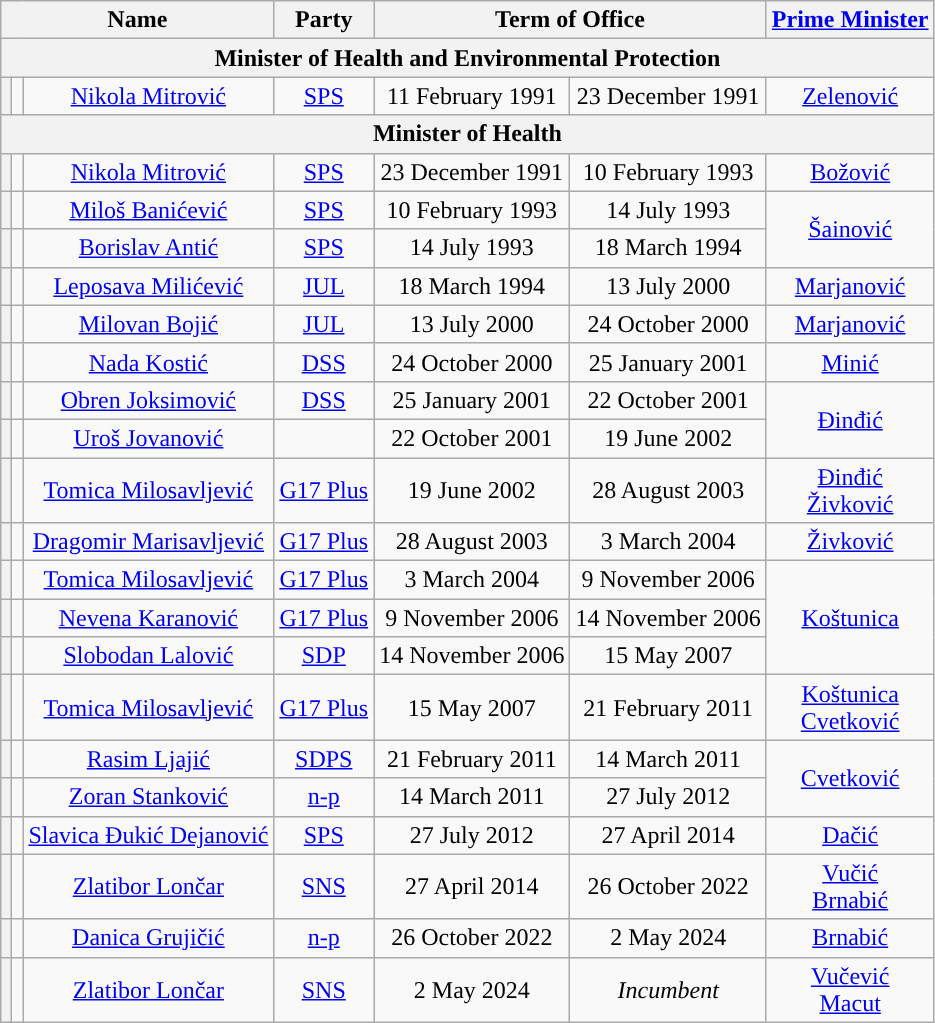<table class="wikitable" style="text-align:center;">
<tr>
<th colspan=3>Name<br></th>
<th>Party</th>
<th colspan=2>Term of Office</th>
<th><a href='#'>Prime Minister</a><br></th>
</tr>
<tr>
<th colspan="7">Minister of Health and Environmental Protection</th>
</tr>
<tr>
<th style="background:"></th>
<td></td>
<td><a href='#'>Nikola Mitrović</a><br></td>
<td><a href='#'>SPS</a></td>
<td>11 February 1991</td>
<td>23 December 1991</td>
<td><a href='#'>Zelenović</a> </td>
</tr>
<tr>
<th colspan="7">Minister of Health</th>
</tr>
<tr>
<th style="background:"></th>
<td></td>
<td><a href='#'>Nikola Mitrović</a><br></td>
<td><a href='#'>SPS</a></td>
<td>23 December 1991</td>
<td>10 February 1993</td>
<td><a href='#'>Božović</a> </td>
</tr>
<tr>
<th style="background:"></th>
<td></td>
<td><a href='#'>Miloš Banićević</a><br></td>
<td><a href='#'>SPS</a></td>
<td>10 February 1993</td>
<td>14 July 1993</td>
<td rowspan=2><a href='#'>Šainović</a> </td>
</tr>
<tr>
<th style="background:"></th>
<td></td>
<td><a href='#'>Borislav Antić</a><br></td>
<td><a href='#'>SPS</a></td>
<td>14 July 1993</td>
<td>18 March 1994</td>
</tr>
<tr>
<th style="background:"></th>
<td></td>
<td><a href='#'>Leposava Milićević</a><br></td>
<td><a href='#'>JUL</a></td>
<td>18 March 1994</td>
<td>13 July 2000</td>
<td><a href='#'>Marjanović</a> </td>
</tr>
<tr>
<th style="background:"></th>
<td></td>
<td><a href='#'>Milovan Bojić</a><br></td>
<td><a href='#'>JUL</a></td>
<td>13 July 2000</td>
<td>24 October 2000</td>
<td><a href='#'>Marjanović</a> </td>
</tr>
<tr>
<th style="background:"></th>
<td></td>
<td><a href='#'>Nada Kostić</a><br></td>
<td><a href='#'>DSS</a></td>
<td>24 October 2000</td>
<td>25 January 2001</td>
<td><a href='#'>Minić</a> </td>
</tr>
<tr>
<th style="background:"></th>
<td></td>
<td><a href='#'>Obren Joksimović</a><br></td>
<td><a href='#'>DSS</a></td>
<td>25 January 2001</td>
<td>22 October 2001</td>
<td rowspan=2><a href='#'>Đinđić</a> </td>
</tr>
<tr>
<th style="background:;"></th>
<td></td>
<td><a href='#'>Uroš Jovanović</a><br></td>
<td></td>
<td>22 October 2001</td>
<td>19 June 2002</td>
</tr>
<tr>
<th style="background:"></th>
<td></td>
<td><a href='#'>Tomica Milosavljević</a><br></td>
<td><a href='#'>G17 Plus</a></td>
<td>19 June 2002</td>
<td>28 August 2003</td>
<td><a href='#'>Đinđić</a> <br><a href='#'>Živković</a> </td>
</tr>
<tr>
<th style="background:"></th>
<td></td>
<td><a href='#'>Dragomir Marisavljević</a><br></td>
<td><a href='#'>G17 Plus</a></td>
<td>28 August 2003</td>
<td>3 March 2004</td>
<td><a href='#'>Živković</a> </td>
</tr>
<tr>
<th style="background:"></th>
<td></td>
<td><a href='#'>Tomica Milosavljević</a><br></td>
<td><a href='#'>G17 Plus</a></td>
<td>3 March 2004</td>
<td>9 November 2006</td>
<td rowspan=3><a href='#'>Koštunica</a> </td>
</tr>
<tr>
<th style="background:"></th>
<td></td>
<td><a href='#'>Nevena Karanović</a><br></td>
<td><a href='#'>G17 Plus</a></td>
<td>9 November 2006</td>
<td>14 November 2006</td>
</tr>
<tr>
<th style="background:"></th>
<td></td>
<td><a href='#'>Slobodan Lalović</a><br></td>
<td><a href='#'>SDP</a></td>
<td>14 November 2006</td>
<td>15 May 2007</td>
</tr>
<tr>
<th style="background:"></th>
<td></td>
<td><a href='#'>Tomica Milosavljević</a><br></td>
<td><a href='#'>G17 Plus</a></td>
<td>15 May 2007</td>
<td>21 February 2011</td>
<td><a href='#'>Koštunica</a> <br><a href='#'>Cvetković</a> </td>
</tr>
<tr>
<th style="background:"></th>
<td></td>
<td><a href='#'>Rasim Ljajić</a><br></td>
<td><a href='#'>SDPS</a></td>
<td>21 February 2011</td>
<td>14 March 2011</td>
<td rowspan=2><a href='#'>Cvetković</a> </td>
</tr>
<tr>
<th style="background:"></th>
<td></td>
<td><a href='#'>Zoran Stanković</a><br></td>
<td><a href='#'>n-p</a></td>
<td>14 March 2011</td>
<td>27 July 2012</td>
</tr>
<tr>
<th style="background:"></th>
<td></td>
<td><a href='#'>Slavica Đukić Dejanović</a><br></td>
<td><a href='#'>SPS</a></td>
<td>27 July 2012</td>
<td>27 April 2014</td>
<td><a href='#'>Dačić</a> </td>
</tr>
<tr>
<th style="background:"></th>
<td></td>
<td><a href='#'>Zlatibor Lončar</a><br></td>
<td><a href='#'>SNS</a></td>
<td>27 April 2014</td>
<td>26 October 2022</td>
<td><a href='#'>Vučić</a> <br><a href='#'>Brnabić</a> </td>
</tr>
<tr>
<th style="background:"></th>
<td></td>
<td><a href='#'>Danica Grujičić</a><br></td>
<td><a href='#'>n-p</a></td>
<td>26 October 2022</td>
<td>2 May 2024</td>
<td><a href='#'>Brnabić</a> </td>
</tr>
<tr>
<th style="background:"></th>
<td></td>
<td><a href='#'>Zlatibor Lončar</a><br></td>
<td><a href='#'>SNS</a></td>
<td>2 May 2024</td>
<td><em>Incumbent</em></td>
<td><a href='#'>Vučević</a> <br><a href='#'>Macut</a> </td>
</tr>
</table>
